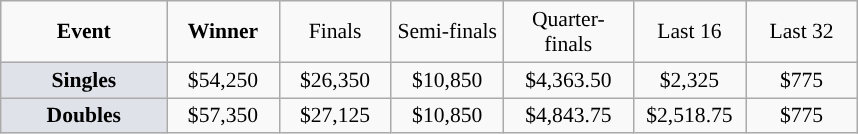<table class=wikitable style="font-size:90%;text-align:center">
<tr>
<td style="width:104px;"><strong>Event</strong></td>
<td style="width:68px;"><strong>Winner</strong></td>
<td style="width:68px;">Finals</td>
<td style="width:68px;">Semi-finals</td>
<td style="width:80px;">Quarter-finals</td>
<td style="width:68px;">Last 16</td>
<td style="width:68px;">Last 32</td>
</tr>
<tr>
<td style="background:#dfe2e9;"><strong>Singles</strong></td>
<td>$54,250</td>
<td>$26,350</td>
<td>$10,850</td>
<td>$4,363.50</td>
<td>$2,325</td>
<td>$775</td>
</tr>
<tr>
<td style="background:#dfe2e9;"><strong>Doubles</strong></td>
<td>$57,350</td>
<td>$27,125</td>
<td>$10,850</td>
<td>$4,843.75</td>
<td>$2,518.75</td>
<td>$775</td>
</tr>
</table>
